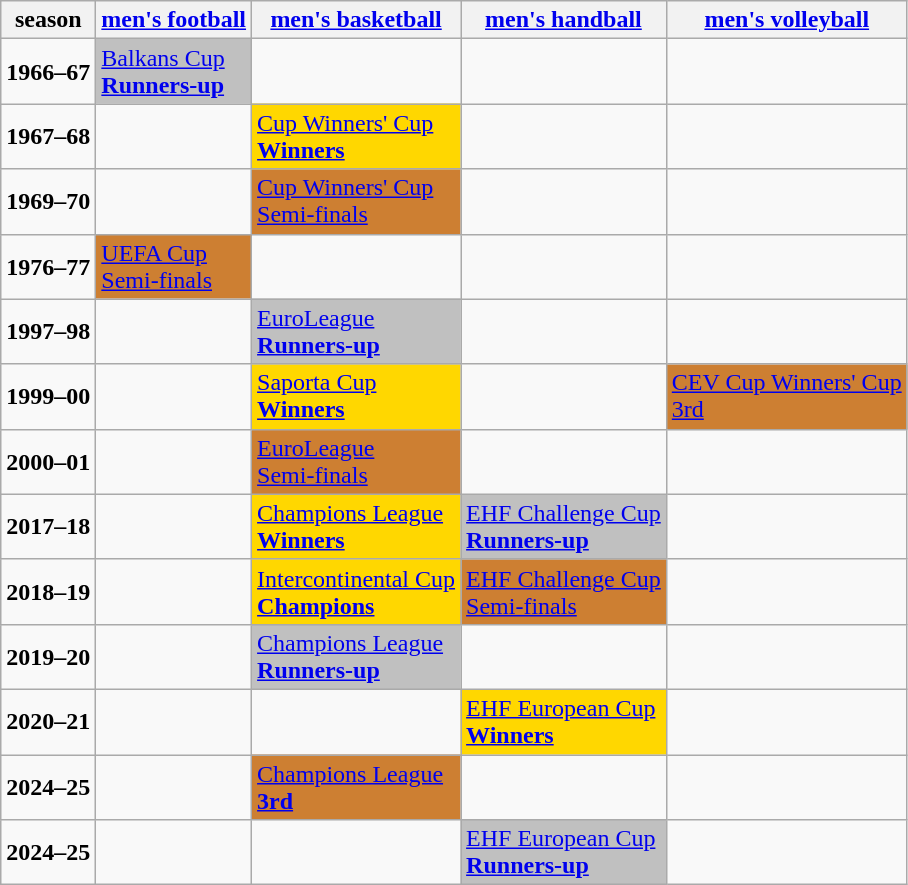<table class="wikitable">
<tr>
<th>season</th>
<th><a href='#'>men's football</a></th>
<th><a href='#'>men's basketball</a></th>
<th><a href='#'>men's handball</a></th>
<th><a href='#'>men's volleyball</a></th>
</tr>
<tr>
<td><strong>1966–67</strong></td>
<td style="background:silver;"><a href='#'>Balkans Cup</a><br><strong><a href='#'>Runners-up</a></strong></td>
<td></td>
<td></td>
<td></td>
</tr>
<tr>
<td><strong>1967–68</strong></td>
<td></td>
<td style="background:gold;"><a href='#'>Cup Winners' Cup</a><br><strong><a href='#'>Winners</a></strong></td>
<td></td>
<td></td>
</tr>
<tr>
<td><strong>1969–70</strong></td>
<td></td>
<td style="background:#cd7f32;"><a href='#'>Cup Winners' Cup</a><br><a href='#'>Semi-finals</a></td>
<td></td>
<td></td>
</tr>
<tr>
<td><strong>1976–77</strong></td>
<td style="background:#cd7f32;"><a href='#'>UEFA Cup</a><br><a href='#'>Semi-finals</a></td>
<td></td>
<td></td>
<td></td>
</tr>
<tr>
<td><strong>1997–98</strong></td>
<td></td>
<td style="background:silver;"><a href='#'>EuroLeague</a><br><strong><a href='#'>Runners-up</a></strong></td>
<td></td>
<td></td>
</tr>
<tr>
<td><strong>1999–00</strong></td>
<td></td>
<td style="background:gold;"><a href='#'>Saporta Cup</a><br><strong><a href='#'>Winners</a></strong></td>
<td></td>
<td style="background:#cd7f32;"><a href='#'>CEV Cup Winners' Cup</a><br><a href='#'>3rd</a></td>
</tr>
<tr>
<td><strong>2000–01</strong></td>
<td></td>
<td style="background:#cd7f32;"><a href='#'>EuroLeague</a><br><a href='#'>Semi-finals</a></td>
<td></td>
<td></td>
</tr>
<tr>
<td><strong>2017–18</strong></td>
<td></td>
<td style="background:gold;"><a href='#'>Champions League</a><br><strong><a href='#'>Winners</a></strong></td>
<td style="background:silver;"><a href='#'>EHF Challenge Cup</a><br><strong><a href='#'>Runners-up</a></strong></td>
<td></td>
</tr>
<tr>
<td><strong>2018–19</strong></td>
<td></td>
<td style="background:gold;"><a href='#'>Intercontinental Cup</a><br><strong><a href='#'>Champions</a></strong></td>
<td style="background:#cd7f32;"><a href='#'>EHF Challenge Cup</a><br><a href='#'>Semi-finals</a></td>
<td></td>
</tr>
<tr>
<td><strong>2019–20</strong></td>
<td></td>
<td style="background:silver;"><a href='#'>Champions League</a><br><strong><a href='#'>Runners-up</a></strong></td>
<td></td>
<td></td>
</tr>
<tr>
<td><strong>2020–21</strong></td>
<td></td>
<td></td>
<td style="background:gold;"><a href='#'>EHF European Cup</a><br><strong><a href='#'>Winners</a></strong></td>
<td></td>
</tr>
<tr>
<td><strong>2024–25</strong></td>
<td></td>
<td style="background:#cd7f32;"><a href='#'>Champions League</a><br><strong><a href='#'>3rd</a></strong></td>
<td></td>
<td></td>
</tr>
<tr>
<td><strong>2024–25</strong></td>
<td></td>
<td></td>
<td style="background:silver;"><a href='#'>EHF European Cup</a><br><strong><a href='#'>Runners-up</a></strong></td>
<td></td>
</tr>
</table>
